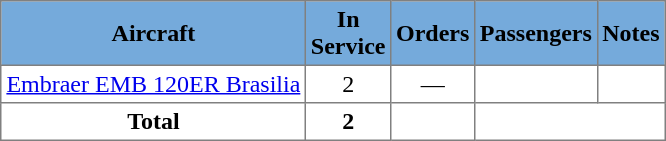<table class="toccolours" border="1" cellpadding="3" style="border-collapse:collapse; margin:1em auto;">
<tr bgcolor=#75aadb>
<th>Aircraft</th>
<th>In<br>Service</th>
<th>Orders</th>
<th>Passengers</th>
<th>Notes</th>
</tr>
<tr>
<td><a href='#'>Embraer EMB 120ER Brasilia</a></td>
<td align="center">2</td>
<td align="center">—</td>
<td align="center"></td>
<td></td>
</tr>
<tr>
<th>Total</th>
<th>2</th>
<th></th>
<th colspan="2"></th>
</tr>
</table>
